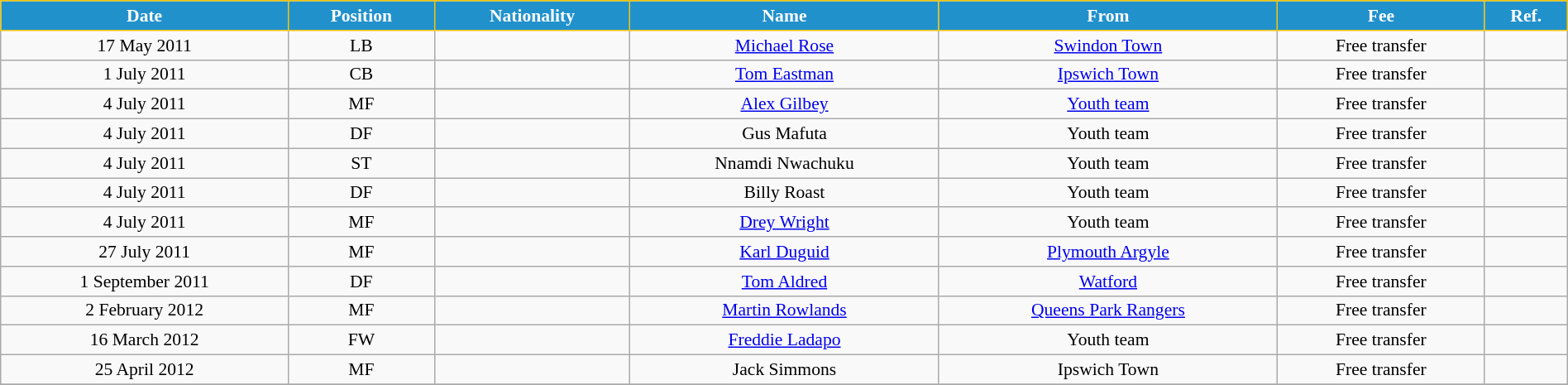<table class="wikitable" style="text-align:center; font-size:90%; width:100%;">
<tr>
<th style="background:#2191CC; color:white; border:1px solid #F7C408; text-align:center;">Date</th>
<th style="background:#2191CC; color:white; border:1px solid #F7C408; text-align:center;">Position</th>
<th style="background:#2191CC; color:white; border:1px solid #F7C408; text-align:center;">Nationality</th>
<th style="background:#2191CC; color:white; border:1px solid #F7C408; text-align:center;">Name</th>
<th style="background:#2191CC; color:white; border:1px solid #F7C408; text-align:center;">From</th>
<th style="background:#2191CC; color:white; border:1px solid #F7C408; text-align:center;">Fee</th>
<th style="background:#2191CC; color:white; border:1px solid #F7C408; text-align:center;">Ref.</th>
</tr>
<tr>
<td>17 May 2011</td>
<td>LB</td>
<td></td>
<td><a href='#'>Michael Rose</a></td>
<td> <a href='#'>Swindon Town</a></td>
<td>Free transfer</td>
<td></td>
</tr>
<tr>
<td>1 July 2011</td>
<td>CB</td>
<td></td>
<td><a href='#'>Tom Eastman</a></td>
<td> <a href='#'>Ipswich Town</a></td>
<td>Free transfer</td>
<td></td>
</tr>
<tr>
<td>4 July 2011</td>
<td>MF</td>
<td></td>
<td><a href='#'>Alex Gilbey</a></td>
<td><a href='#'>Youth team</a></td>
<td>Free transfer</td>
<td></td>
</tr>
<tr>
<td>4 July 2011</td>
<td>DF</td>
<td></td>
<td>Gus Mafuta</td>
<td>Youth team</td>
<td>Free transfer</td>
<td></td>
</tr>
<tr>
<td>4 July 2011</td>
<td>ST</td>
<td></td>
<td>Nnamdi Nwachuku</td>
<td>Youth team</td>
<td>Free transfer</td>
<td></td>
</tr>
<tr>
<td>4 July 2011</td>
<td>DF</td>
<td></td>
<td>Billy Roast</td>
<td>Youth team</td>
<td>Free transfer</td>
<td></td>
</tr>
<tr>
<td>4 July 2011</td>
<td>MF</td>
<td></td>
<td><a href='#'>Drey Wright</a></td>
<td>Youth team</td>
<td>Free transfer</td>
<td></td>
</tr>
<tr>
<td>27 July 2011</td>
<td>MF</td>
<td></td>
<td><a href='#'>Karl Duguid</a></td>
<td> <a href='#'>Plymouth Argyle</a></td>
<td>Free transfer</td>
<td></td>
</tr>
<tr>
<td>1 September 2011</td>
<td>DF</td>
<td></td>
<td><a href='#'>Tom Aldred</a></td>
<td> <a href='#'>Watford</a></td>
<td>Free transfer</td>
<td></td>
</tr>
<tr>
<td>2 February 2012</td>
<td>MF</td>
<td></td>
<td><a href='#'>Martin Rowlands</a></td>
<td> <a href='#'>Queens Park Rangers</a></td>
<td>Free transfer</td>
<td></td>
</tr>
<tr>
<td>16 March 2012</td>
<td>FW</td>
<td></td>
<td><a href='#'>Freddie Ladapo</a></td>
<td>Youth team</td>
<td>Free transfer</td>
<td></td>
</tr>
<tr>
<td>25 April 2012</td>
<td>MF</td>
<td></td>
<td>Jack Simmons</td>
<td> Ipswich Town</td>
<td>Free transfer</td>
<td></td>
</tr>
<tr>
</tr>
</table>
